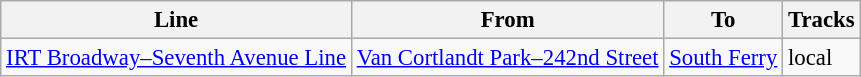<table class="wikitable" style="font-size:95%">
<tr>
<th>Line</th>
<th>From</th>
<th>To</th>
<th>Tracks</th>
</tr>
<tr>
<td><a href='#'>IRT Broadway–Seventh Avenue Line</a></td>
<td><a href='#'>Van Cortlandt Park–242nd Street</a></td>
<td><a href='#'>South Ferry</a></td>
<td>local</td>
</tr>
</table>
